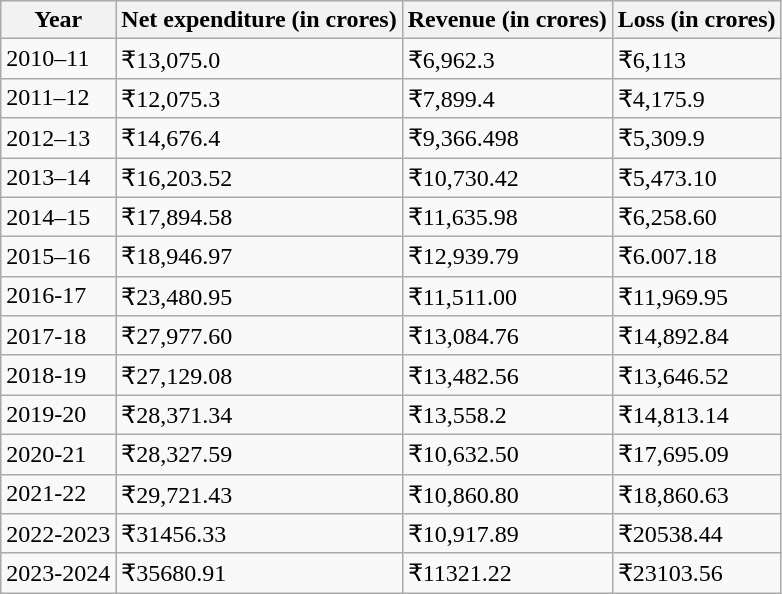<table class="wikitable">
<tr>
<th>Year</th>
<th>Net expenditure (in crores)</th>
<th>Revenue (in crores)</th>
<th>Loss (in crores)</th>
</tr>
<tr>
<td>2010–11</td>
<td>₹13,075.0</td>
<td>₹6,962.3</td>
<td>₹6,113</td>
</tr>
<tr>
<td>2011–12</td>
<td>₹12,075.3</td>
<td>₹7,899.4</td>
<td>₹4,175.9</td>
</tr>
<tr>
<td>2012–13</td>
<td>₹14,676.4</td>
<td>₹9,366.498</td>
<td>₹5,309.9</td>
</tr>
<tr>
<td>2013–14</td>
<td>₹16,203.52</td>
<td>₹10,730.42</td>
<td>₹5,473.10</td>
</tr>
<tr>
<td>2014–15</td>
<td>₹17,894.58</td>
<td>₹11,635.98</td>
<td>₹6,258.60</td>
</tr>
<tr>
<td>2015–16</td>
<td>₹18,946.97</td>
<td>₹12,939.79</td>
<td>₹6.007.18</td>
</tr>
<tr>
<td>2016-17</td>
<td>₹23,480.95</td>
<td>₹11,511.00</td>
<td>₹11,969.95</td>
</tr>
<tr>
<td>2017-18</td>
<td>₹27,977.60</td>
<td>₹13,084.76</td>
<td>₹14,892.84</td>
</tr>
<tr>
<td>2018-19</td>
<td>₹27,129.08</td>
<td>₹13,482.56</td>
<td>₹13,646.52</td>
</tr>
<tr>
<td>2019-20</td>
<td>₹28,371.34</td>
<td>₹13,558.2</td>
<td>₹14,813.14</td>
</tr>
<tr>
<td>2020-21</td>
<td>₹28,327.59</td>
<td>₹10,632.50</td>
<td>₹17,695.09</td>
</tr>
<tr>
<td>2021-22</td>
<td>₹29,721.43</td>
<td>₹10,860.80</td>
<td>₹18,860.63</td>
</tr>
<tr>
<td>2022-2023</td>
<td>₹31456.33</td>
<td>₹10,917.89</td>
<td>₹20538.44</td>
</tr>
<tr>
<td>2023-2024</td>
<td>₹35680.91</td>
<td>₹11321.22</td>
<td>₹23103.56</td>
</tr>
</table>
